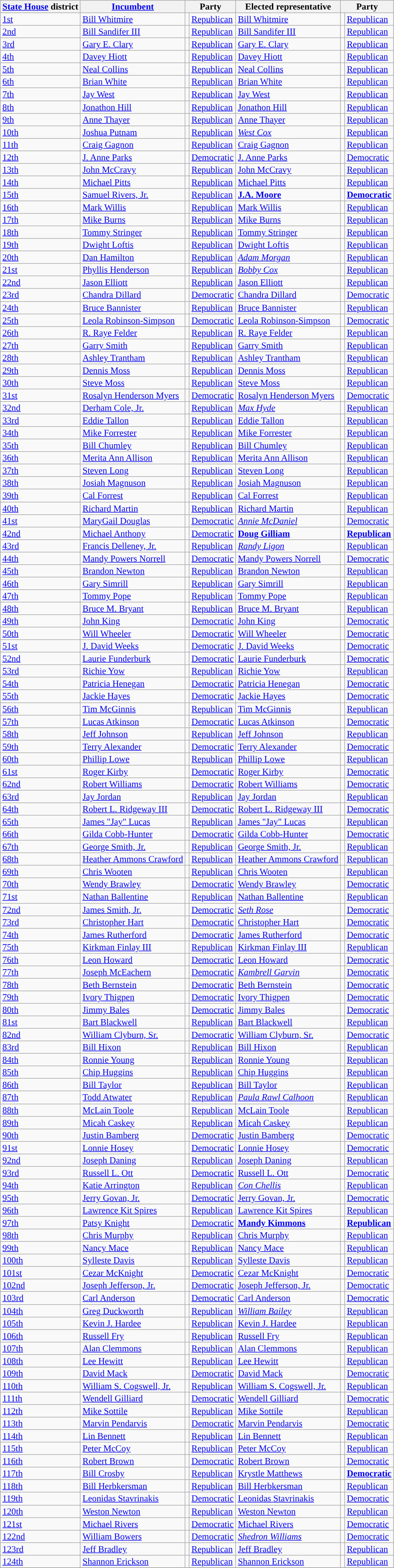<table class="sortable wikitable" style="font-size:95%;line-height:14px;">
<tr>
<th colspan="1" class="unsortable"><a href='#'>State House</a> district</th>
<th class="unsortable"><a href='#'>Incumbent</a></th>
<th colspan="2">Party</th>
<th class="unsortable">Elected representative</th>
<th colspan="2">Party</th>
</tr>
<tr>
<td><a href='#'>1st</a></td>
<td><a href='#'>Bill Whitmire</a></td>
<td style="background:"></td>
<td><a href='#'>Republican</a></td>
<td><a href='#'>Bill Whitmire</a></td>
<td style="background:"></td>
<td><a href='#'>Republican</a></td>
</tr>
<tr>
<td><a href='#'>2nd</a></td>
<td><a href='#'>Bill Sandifer III</a></td>
<td style="background:"></td>
<td><a href='#'>Republican</a></td>
<td><a href='#'>Bill Sandifer III</a></td>
<td style="background:"></td>
<td><a href='#'>Republican</a></td>
</tr>
<tr>
<td><a href='#'>3rd</a></td>
<td><a href='#'>Gary E. Clary</a></td>
<td style="background:"></td>
<td><a href='#'>Republican</a></td>
<td><a href='#'>Gary E. Clary</a></td>
<td style="background:"></td>
<td><a href='#'>Republican</a></td>
</tr>
<tr>
<td><a href='#'>4th</a></td>
<td><a href='#'>Davey Hiott</a></td>
<td style="background:"></td>
<td><a href='#'>Republican</a></td>
<td><a href='#'>Davey Hiott</a></td>
<td style="background:"></td>
<td><a href='#'>Republican</a></td>
</tr>
<tr>
<td><a href='#'>5th</a></td>
<td><a href='#'>Neal Collins</a></td>
<td style="background:"></td>
<td><a href='#'>Republican</a></td>
<td><a href='#'>Neal Collins</a></td>
<td style="background:"></td>
<td><a href='#'>Republican</a></td>
</tr>
<tr>
<td><a href='#'>6th</a></td>
<td><a href='#'>Brian White</a></td>
<td style="background:"></td>
<td><a href='#'>Republican</a></td>
<td><a href='#'>Brian White</a></td>
<td style="background:"></td>
<td><a href='#'>Republican</a></td>
</tr>
<tr>
<td><a href='#'>7th</a></td>
<td><a href='#'>Jay West</a></td>
<td style="background:"></td>
<td><a href='#'>Republican</a></td>
<td><a href='#'>Jay West</a></td>
<td style="background:"></td>
<td><a href='#'>Republican</a></td>
</tr>
<tr>
<td><a href='#'>8th</a></td>
<td><a href='#'>Jonathon Hill</a></td>
<td style="background:"></td>
<td><a href='#'>Republican</a></td>
<td><a href='#'>Jonathon Hill</a></td>
<td style="background:"></td>
<td><a href='#'>Republican</a></td>
</tr>
<tr>
<td><a href='#'>9th</a></td>
<td><a href='#'>Anne Thayer</a></td>
<td style="background:"></td>
<td><a href='#'>Republican</a></td>
<td><a href='#'>Anne Thayer</a></td>
<td style="background:"></td>
<td><a href='#'>Republican</a></td>
</tr>
<tr>
<td><a href='#'>10th</a></td>
<td><a href='#'>Joshua Putnam</a></td>
<td style="background:"></td>
<td><a href='#'>Republican</a></td>
<td><em><a href='#'>West Cox</a></em></td>
<td style="background:"></td>
<td><a href='#'>Republican</a></td>
</tr>
<tr>
<td><a href='#'>11th</a></td>
<td><a href='#'>Craig Gagnon</a></td>
<td style="background:"></td>
<td><a href='#'>Republican</a></td>
<td><a href='#'>Craig Gagnon</a></td>
<td style="background:"></td>
<td><a href='#'>Republican</a></td>
</tr>
<tr>
<td><a href='#'>12th</a></td>
<td><a href='#'>J. Anne Parks</a></td>
<td style="background:"></td>
<td><a href='#'>Democratic</a></td>
<td><a href='#'>J. Anne Parks</a></td>
<td style="background:"></td>
<td><a href='#'>Democratic</a></td>
</tr>
<tr>
<td><a href='#'>13th</a></td>
<td><a href='#'>John McCravy</a></td>
<td style="background:"></td>
<td><a href='#'>Republican</a></td>
<td><a href='#'>John McCravy</a></td>
<td style="background:"></td>
<td><a href='#'>Republican</a></td>
</tr>
<tr>
<td><a href='#'>14th</a></td>
<td><a href='#'>Michael Pitts</a></td>
<td style="background:"></td>
<td><a href='#'>Republican</a></td>
<td><a href='#'>Michael Pitts</a></td>
<td style="background:"></td>
<td><a href='#'>Republican</a></td>
</tr>
<tr>
<td><a href='#'>15th</a></td>
<td><a href='#'>Samuel Rivers, Jr.</a></td>
<td style="background:"></td>
<td><a href='#'>Republican</a></td>
<td><strong><a href='#'>J.A. Moore</a></strong></td>
<td style="background:"></td>
<td><strong><a href='#'>Democratic</a></strong></td>
</tr>
<tr>
<td><a href='#'>16th</a></td>
<td><a href='#'>Mark Willis</a></td>
<td style="background:"></td>
<td><a href='#'>Republican</a></td>
<td><a href='#'>Mark Willis</a></td>
<td style="background:"></td>
<td><a href='#'>Republican</a></td>
</tr>
<tr>
<td><a href='#'>17th</a></td>
<td><a href='#'>Mike Burns</a></td>
<td style="background:"></td>
<td><a href='#'>Republican</a></td>
<td><a href='#'>Mike Burns</a></td>
<td style="background:"></td>
<td><a href='#'>Republican</a></td>
</tr>
<tr>
<td><a href='#'>18th</a></td>
<td><a href='#'>Tommy Stringer</a></td>
<td style="background:"></td>
<td><a href='#'>Republican</a></td>
<td><a href='#'>Tommy Stringer</a></td>
<td style="background:"></td>
<td><a href='#'>Republican</a></td>
</tr>
<tr>
<td><a href='#'>19th</a></td>
<td><a href='#'>Dwight Loftis</a></td>
<td style="background:"></td>
<td><a href='#'>Republican</a></td>
<td><a href='#'>Dwight Loftis</a></td>
<td style="background:"></td>
<td><a href='#'>Republican</a></td>
</tr>
<tr>
<td><a href='#'>20th</a></td>
<td><a href='#'>Dan Hamilton</a></td>
<td style="background:"></td>
<td><a href='#'>Republican</a></td>
<td><em><a href='#'>Adam Morgan</a></em></td>
<td style="background:"></td>
<td><a href='#'>Republican</a></td>
</tr>
<tr>
<td><a href='#'>21st</a></td>
<td><a href='#'>Phyllis Henderson</a></td>
<td style="background:"></td>
<td><a href='#'>Republican</a></td>
<td><em><a href='#'>Bobby Cox</a></em></td>
<td style="background:"></td>
<td><a href='#'>Republican</a></td>
</tr>
<tr>
<td><a href='#'>22nd</a></td>
<td><a href='#'>Jason Elliott</a></td>
<td style="background:"></td>
<td><a href='#'>Republican</a></td>
<td><a href='#'>Jason Elliott</a></td>
<td style="background:"></td>
<td><a href='#'>Republican</a></td>
</tr>
<tr>
<td><a href='#'>23rd</a></td>
<td><a href='#'>Chandra Dillard</a></td>
<td style="background:"></td>
<td><a href='#'>Democratic</a></td>
<td><a href='#'>Chandra Dillard</a></td>
<td style="background:"></td>
<td><a href='#'>Democratic</a></td>
</tr>
<tr>
<td><a href='#'>24th</a></td>
<td><a href='#'>Bruce Bannister</a></td>
<td style="background:"></td>
<td><a href='#'>Republican</a></td>
<td><a href='#'>Bruce Bannister</a></td>
<td style="background:"></td>
<td><a href='#'>Republican</a></td>
</tr>
<tr>
<td><a href='#'>25th</a></td>
<td><a href='#'>Leola Robinson-Simpson</a></td>
<td style="background:"></td>
<td><a href='#'>Democratic</a></td>
<td><a href='#'>Leola Robinson-Simpson</a></td>
<td style="background:"></td>
<td><a href='#'>Democratic</a></td>
</tr>
<tr>
<td><a href='#'>26th</a></td>
<td><a href='#'>R. Raye Felder</a></td>
<td style="background:"></td>
<td><a href='#'>Republican</a></td>
<td><a href='#'>R. Raye Felder</a></td>
<td style="background:"></td>
<td><a href='#'>Republican</a></td>
</tr>
<tr>
<td><a href='#'>27th</a></td>
<td><a href='#'>Garry Smith</a></td>
<td style="background:"></td>
<td><a href='#'>Republican</a></td>
<td><a href='#'>Garry Smith</a></td>
<td style="background:"></td>
<td><a href='#'>Republican</a></td>
</tr>
<tr>
<td><a href='#'>28th</a></td>
<td><a href='#'>Ashley Trantham</a></td>
<td style="background:"></td>
<td><a href='#'>Republican</a></td>
<td><a href='#'>Ashley Trantham</a></td>
<td style="background:"></td>
<td><a href='#'>Republican</a></td>
</tr>
<tr>
<td><a href='#'>29th</a></td>
<td><a href='#'>Dennis Moss</a></td>
<td style="background:"></td>
<td><a href='#'>Republican</a></td>
<td><a href='#'>Dennis Moss</a></td>
<td style="background:"></td>
<td><a href='#'>Republican</a></td>
</tr>
<tr>
<td><a href='#'>30th</a></td>
<td><a href='#'>Steve Moss</a></td>
<td style="background:"></td>
<td><a href='#'>Republican</a></td>
<td><a href='#'>Steve Moss</a></td>
<td style="background:"></td>
<td><a href='#'>Republican</a></td>
</tr>
<tr>
<td><a href='#'>31st</a></td>
<td><a href='#'>Rosalyn Henderson Myers</a></td>
<td style="background:"></td>
<td><a href='#'>Democratic</a></td>
<td><a href='#'>Rosalyn Henderson Myers</a></td>
<td style="background:"></td>
<td><a href='#'>Democratic</a></td>
</tr>
<tr>
<td><a href='#'>32nd</a></td>
<td><a href='#'>Derham Cole, Jr.</a></td>
<td style="background:"></td>
<td><a href='#'>Republican</a></td>
<td><em><a href='#'>Max Hyde</a></em></td>
<td style="background:"></td>
<td><a href='#'>Republican</a></td>
</tr>
<tr>
<td><a href='#'>33rd</a></td>
<td><a href='#'>Eddie Tallon</a></td>
<td style="background:"></td>
<td><a href='#'>Republican</a></td>
<td><a href='#'>Eddie Tallon</a></td>
<td style="background:"></td>
<td><a href='#'>Republican</a></td>
</tr>
<tr>
<td><a href='#'>34th</a></td>
<td><a href='#'>Mike Forrester</a></td>
<td style="background:"></td>
<td><a href='#'>Republican</a></td>
<td><a href='#'>Mike Forrester</a></td>
<td style="background:"></td>
<td><a href='#'>Republican</a></td>
</tr>
<tr>
<td><a href='#'>35th</a></td>
<td><a href='#'>Bill Chumley</a></td>
<td style="background:"></td>
<td><a href='#'>Republican</a></td>
<td><a href='#'>Bill Chumley</a></td>
<td style="background:"></td>
<td><a href='#'>Republican</a></td>
</tr>
<tr>
<td><a href='#'>36th</a></td>
<td><a href='#'>Merita Ann Allison</a></td>
<td style="background:"></td>
<td><a href='#'>Republican</a></td>
<td><a href='#'>Merita Ann Allison</a></td>
<td style="background:"></td>
<td><a href='#'>Republican</a></td>
</tr>
<tr>
<td><a href='#'>37th</a></td>
<td><a href='#'>Steven Long</a></td>
<td style="background:"></td>
<td><a href='#'>Republican</a></td>
<td><a href='#'>Steven Long</a></td>
<td style="background:"></td>
<td><a href='#'>Republican</a></td>
</tr>
<tr>
<td><a href='#'>38th</a></td>
<td><a href='#'>Josiah Magnuson</a></td>
<td style="background:"></td>
<td><a href='#'>Republican</a></td>
<td><a href='#'>Josiah Magnuson</a></td>
<td style="background:"></td>
<td><a href='#'>Republican</a></td>
</tr>
<tr>
<td><a href='#'>39th</a></td>
<td><a href='#'>Cal Forrest</a></td>
<td style="background:"></td>
<td><a href='#'>Republican</a></td>
<td><a href='#'>Cal Forrest</a></td>
<td style="background:"></td>
<td><a href='#'>Republican</a></td>
</tr>
<tr>
<td><a href='#'>40th</a></td>
<td><a href='#'>Richard Martin</a></td>
<td style="background:"></td>
<td><a href='#'>Republican</a></td>
<td><a href='#'>Richard Martin</a></td>
<td style="background:"></td>
<td><a href='#'>Republican</a></td>
</tr>
<tr>
<td><a href='#'>41st</a></td>
<td><a href='#'>MaryGail Douglas</a></td>
<td style="background:"></td>
<td><a href='#'>Democratic</a></td>
<td><em><a href='#'>Annie McDaniel</a></em></td>
<td style="background:"></td>
<td><a href='#'>Democratic</a></td>
</tr>
<tr>
<td><a href='#'>42nd</a></td>
<td><a href='#'>Michael Anthony</a></td>
<td style="background:"></td>
<td><a href='#'>Democratic</a></td>
<td><strong><a href='#'>Doug Gilliam</a></strong></td>
<td style="background:"></td>
<td><strong><a href='#'>Republican</a></strong></td>
</tr>
<tr>
<td><a href='#'>43rd</a></td>
<td><a href='#'>Francis Delleney, Jr.</a></td>
<td style="background:"></td>
<td><a href='#'>Republican</a></td>
<td><em><a href='#'>Randy Ligon</a></em></td>
<td style="background:"></td>
<td><a href='#'>Republican</a></td>
</tr>
<tr>
<td><a href='#'>44th</a></td>
<td><a href='#'>Mandy Powers Norrell</a></td>
<td style="background:"></td>
<td><a href='#'>Democratic</a></td>
<td><a href='#'>Mandy Powers Norrell</a></td>
<td style="background:"></td>
<td><a href='#'>Democratic</a></td>
</tr>
<tr>
<td><a href='#'>45th</a></td>
<td><a href='#'>Brandon Newton</a></td>
<td style="background:"></td>
<td><a href='#'>Republican</a></td>
<td><a href='#'>Brandon Newton</a></td>
<td style="background:"></td>
<td><a href='#'>Republican</a></td>
</tr>
<tr>
<td><a href='#'>46th</a></td>
<td><a href='#'>Gary Simrill</a></td>
<td style="background:"></td>
<td><a href='#'>Republican</a></td>
<td><a href='#'>Gary Simrill</a></td>
<td style="background:"></td>
<td><a href='#'>Republican</a></td>
</tr>
<tr>
<td><a href='#'>47th</a></td>
<td><a href='#'>Tommy Pope</a></td>
<td style="background:"></td>
<td><a href='#'>Republican</a></td>
<td><a href='#'>Tommy Pope</a></td>
<td style="background:"></td>
<td><a href='#'>Republican</a></td>
</tr>
<tr>
<td><a href='#'>48th</a></td>
<td><a href='#'>Bruce M. Bryant</a></td>
<td style="background:"></td>
<td><a href='#'>Republican</a></td>
<td><a href='#'>Bruce M. Bryant</a></td>
<td style="background:"></td>
<td><a href='#'>Republican</a></td>
</tr>
<tr>
<td><a href='#'>49th</a></td>
<td><a href='#'>John King</a></td>
<td style="background:"></td>
<td><a href='#'>Democratic</a></td>
<td><a href='#'>John King</a></td>
<td style="background:"></td>
<td><a href='#'>Democratic</a></td>
</tr>
<tr>
<td><a href='#'>50th</a></td>
<td><a href='#'>Will Wheeler</a></td>
<td style="background:"></td>
<td><a href='#'>Democratic</a></td>
<td><a href='#'>Will Wheeler</a></td>
<td style="background:"></td>
<td><a href='#'>Democratic</a></td>
</tr>
<tr>
<td><a href='#'>51st</a></td>
<td><a href='#'>J. David Weeks</a></td>
<td style="background:"></td>
<td><a href='#'>Democratic</a></td>
<td><a href='#'>J. David Weeks</a></td>
<td style="background:"></td>
<td><a href='#'>Democratic</a></td>
</tr>
<tr>
<td><a href='#'>52nd</a></td>
<td><a href='#'>Laurie Funderburk</a></td>
<td style="background:"></td>
<td><a href='#'>Democratic</a></td>
<td><a href='#'>Laurie Funderburk</a></td>
<td style="background:"></td>
<td><a href='#'>Democratic</a></td>
</tr>
<tr>
<td><a href='#'>53rd</a></td>
<td><a href='#'>Richie Yow</a></td>
<td style="background:"></td>
<td><a href='#'>Republican</a></td>
<td><a href='#'>Richie Yow</a></td>
<td style="background:"></td>
<td><a href='#'>Republican</a></td>
</tr>
<tr>
<td><a href='#'>54th</a></td>
<td><a href='#'>Patricia Henegan</a></td>
<td style="background:"></td>
<td><a href='#'>Democratic</a></td>
<td><a href='#'>Patricia Henegan</a></td>
<td style="background:"></td>
<td><a href='#'>Democratic</a></td>
</tr>
<tr>
<td><a href='#'>55th</a></td>
<td><a href='#'>Jackie Hayes</a></td>
<td style="background:"></td>
<td><a href='#'>Democratic</a></td>
<td><a href='#'>Jackie Hayes</a></td>
<td style="background:"></td>
<td><a href='#'>Democratic</a></td>
</tr>
<tr>
<td><a href='#'>56th</a></td>
<td><a href='#'>Tim McGinnis</a></td>
<td style="background:"></td>
<td><a href='#'>Republican</a></td>
<td><a href='#'>Tim McGinnis</a></td>
<td style="background:"></td>
<td><a href='#'>Republican</a></td>
</tr>
<tr>
<td><a href='#'>57th</a></td>
<td><a href='#'>Lucas Atkinson</a></td>
<td style="background:"></td>
<td><a href='#'>Democratic</a></td>
<td><a href='#'>Lucas Atkinson</a></td>
<td style="background:"></td>
<td><a href='#'>Democratic</a></td>
</tr>
<tr>
<td><a href='#'>58th</a></td>
<td><a href='#'>Jeff Johnson</a></td>
<td style="background:"></td>
<td><a href='#'>Republican</a></td>
<td><a href='#'>Jeff Johnson</a></td>
<td style="background:"></td>
<td><a href='#'>Republican</a></td>
</tr>
<tr>
<td><a href='#'>59th</a></td>
<td><a href='#'>Terry Alexander</a></td>
<td style="background:"></td>
<td><a href='#'>Democratic</a></td>
<td><a href='#'>Terry Alexander</a></td>
<td style="background:"></td>
<td><a href='#'>Democratic</a></td>
</tr>
<tr>
<td><a href='#'>60th</a></td>
<td><a href='#'>Phillip Lowe</a></td>
<td style="background:"></td>
<td><a href='#'>Republican</a></td>
<td><a href='#'>Phillip Lowe</a></td>
<td style="background:"></td>
<td><a href='#'>Republican</a></td>
</tr>
<tr>
<td><a href='#'>61st</a></td>
<td><a href='#'>Roger Kirby</a></td>
<td style="background:"></td>
<td><a href='#'>Democratic</a></td>
<td><a href='#'>Roger Kirby</a></td>
<td style="background:"></td>
<td><a href='#'>Democratic</a></td>
</tr>
<tr>
<td><a href='#'>62nd</a></td>
<td><a href='#'>Robert Williams</a></td>
<td style="background:"></td>
<td><a href='#'>Democratic</a></td>
<td><a href='#'>Robert Williams</a></td>
<td style="background:"></td>
<td><a href='#'>Democratic</a></td>
</tr>
<tr>
<td><a href='#'>63rd</a></td>
<td><a href='#'>Jay Jordan</a></td>
<td style="background:"></td>
<td><a href='#'>Republican</a></td>
<td><a href='#'>Jay Jordan</a></td>
<td style="background:"></td>
<td><a href='#'>Republican</a></td>
</tr>
<tr>
<td><a href='#'>64th</a></td>
<td><a href='#'>Robert L. Ridgeway III</a></td>
<td style="background:"></td>
<td><a href='#'>Democratic</a></td>
<td><a href='#'>Robert L. Ridgeway III</a></td>
<td style="background:"></td>
<td><a href='#'>Democratic</a></td>
</tr>
<tr>
<td><a href='#'>65th</a></td>
<td><a href='#'>James "Jay" Lucas</a></td>
<td style="background:"></td>
<td><a href='#'>Republican</a></td>
<td><a href='#'>James "Jay" Lucas</a></td>
<td style="background:"></td>
<td><a href='#'>Republican</a></td>
</tr>
<tr>
<td><a href='#'>66th</a></td>
<td><a href='#'>Gilda Cobb-Hunter</a></td>
<td style="background:"></td>
<td><a href='#'>Democratic</a></td>
<td><a href='#'>Gilda Cobb-Hunter</a></td>
<td style="background:"></td>
<td><a href='#'>Democratic</a></td>
</tr>
<tr>
<td><a href='#'>67th</a></td>
<td><a href='#'>George Smith, Jr.</a></td>
<td style="background:"></td>
<td><a href='#'>Republican</a></td>
<td><a href='#'>George Smith, Jr.</a></td>
<td style="background:"></td>
<td><a href='#'>Republican</a></td>
</tr>
<tr>
<td><a href='#'>68th</a></td>
<td><a href='#'>Heather Ammons Crawford</a></td>
<td style="background:"></td>
<td><a href='#'>Republican</a></td>
<td><a href='#'>Heather Ammons Crawford</a></td>
<td style="background:"></td>
<td><a href='#'>Republican</a></td>
</tr>
<tr>
<td><a href='#'>69th</a></td>
<td><a href='#'>Chris Wooten</a></td>
<td style="background:"></td>
<td><a href='#'>Republican</a></td>
<td><a href='#'>Chris Wooten</a></td>
<td style="background:"></td>
<td><a href='#'>Republican</a></td>
</tr>
<tr>
<td><a href='#'>70th</a></td>
<td><a href='#'>Wendy Brawley</a></td>
<td style="background:"></td>
<td><a href='#'>Democratic</a></td>
<td><a href='#'>Wendy Brawley</a></td>
<td style="background:"></td>
<td><a href='#'>Democratic</a></td>
</tr>
<tr>
<td><a href='#'>71st</a></td>
<td><a href='#'>Nathan Ballentine</a></td>
<td style="background:"></td>
<td><a href='#'>Republican</a></td>
<td><a href='#'>Nathan Ballentine</a></td>
<td style="background:"></td>
<td><a href='#'>Republican</a></td>
</tr>
<tr>
<td><a href='#'>72nd</a></td>
<td><a href='#'>James Smith, Jr.</a></td>
<td style="background:"></td>
<td><a href='#'>Democratic</a></td>
<td><em><a href='#'>Seth Rose</a></em></td>
<td style="background:"></td>
<td><a href='#'>Democratic</a></td>
</tr>
<tr>
<td><a href='#'>73rd</a></td>
<td><a href='#'>Christopher Hart</a></td>
<td style="background:"></td>
<td><a href='#'>Democratic</a></td>
<td><a href='#'>Christopher Hart</a></td>
<td style="background:"></td>
<td><a href='#'>Democratic</a></td>
</tr>
<tr>
<td><a href='#'>74th</a></td>
<td><a href='#'>James Rutherford</a></td>
<td style="background:"></td>
<td><a href='#'>Democratic</a></td>
<td><a href='#'>James Rutherford</a></td>
<td style="background:"></td>
<td><a href='#'>Democratic</a></td>
</tr>
<tr>
<td><a href='#'>75th</a></td>
<td><a href='#'>Kirkman Finlay III</a></td>
<td style="background:"></td>
<td><a href='#'>Republican</a></td>
<td><a href='#'>Kirkman Finlay III</a></td>
<td style="background:"></td>
<td><a href='#'>Republican</a></td>
</tr>
<tr>
<td><a href='#'>76th</a></td>
<td><a href='#'>Leon Howard</a></td>
<td style="background:"></td>
<td><a href='#'>Democratic</a></td>
<td><a href='#'>Leon Howard</a></td>
<td style="background:"></td>
<td><a href='#'>Democratic</a></td>
</tr>
<tr>
<td><a href='#'>77th</a></td>
<td><a href='#'>Joseph McEachern</a></td>
<td style="background:"></td>
<td><a href='#'>Democratic</a></td>
<td><em><a href='#'>Kambrell Garvin</a></em></td>
<td style="background:"></td>
<td><a href='#'>Democratic</a></td>
</tr>
<tr>
<td><a href='#'>78th</a></td>
<td><a href='#'>Beth Bernstein</a></td>
<td style="background:"></td>
<td><a href='#'>Democratic</a></td>
<td><a href='#'>Beth Bernstein</a></td>
<td style="background:"></td>
<td><a href='#'>Democratic</a></td>
</tr>
<tr>
<td><a href='#'>79th</a></td>
<td><a href='#'>Ivory Thigpen</a></td>
<td style="background:"></td>
<td><a href='#'>Democratic</a></td>
<td><a href='#'>Ivory Thigpen</a></td>
<td style="background:"></td>
<td><a href='#'>Democratic</a></td>
</tr>
<tr>
<td><a href='#'>80th</a></td>
<td><a href='#'>Jimmy Bales</a></td>
<td style="background:"></td>
<td><a href='#'>Democratic</a></td>
<td><a href='#'>Jimmy Bales</a></td>
<td style="background:"></td>
<td><a href='#'>Democratic</a></td>
</tr>
<tr>
<td><a href='#'>81st</a></td>
<td><a href='#'>Bart Blackwell</a></td>
<td style="background:"></td>
<td><a href='#'>Republican</a></td>
<td><a href='#'>Bart Blackwell</a></td>
<td style="background:"></td>
<td><a href='#'>Republican</a></td>
</tr>
<tr>
<td><a href='#'>82nd</a></td>
<td><a href='#'>William Clyburn, Sr.</a></td>
<td style="background:"></td>
<td><a href='#'>Democratic</a></td>
<td><a href='#'>William Clyburn, Sr.</a></td>
<td style="background:"></td>
<td><a href='#'>Democratic</a></td>
</tr>
<tr>
<td><a href='#'>83rd</a></td>
<td><a href='#'>Bill Hixon</a></td>
<td style="background:"></td>
<td><a href='#'>Republican</a></td>
<td><a href='#'>Bill Hixon</a></td>
<td style="background:"></td>
<td><a href='#'>Republican</a></td>
</tr>
<tr>
<td><a href='#'>84th</a></td>
<td><a href='#'>Ronnie Young</a></td>
<td style="background:"></td>
<td><a href='#'>Republican</a></td>
<td><a href='#'>Ronnie Young</a></td>
<td style="background:"></td>
<td><a href='#'>Republican</a></td>
</tr>
<tr>
<td><a href='#'>85th</a></td>
<td><a href='#'>Chip Huggins</a></td>
<td style="background:"></td>
<td><a href='#'>Republican</a></td>
<td><a href='#'>Chip Huggins</a></td>
<td style="background:"></td>
<td><a href='#'>Republican</a></td>
</tr>
<tr>
<td><a href='#'>86th</a></td>
<td><a href='#'>Bill Taylor</a></td>
<td style="background:"></td>
<td><a href='#'>Republican</a></td>
<td><a href='#'>Bill Taylor</a></td>
<td style="background:"></td>
<td><a href='#'>Republican</a></td>
</tr>
<tr>
<td><a href='#'>87th</a></td>
<td><a href='#'>Todd Atwater</a></td>
<td style="background:"></td>
<td><a href='#'>Republican</a></td>
<td><em><a href='#'>Paula Rawl Calhoon</a></em></td>
<td style="background:"></td>
<td><a href='#'>Republican</a></td>
</tr>
<tr>
<td><a href='#'>88th</a></td>
<td><a href='#'>McLain Toole</a></td>
<td style="background:"></td>
<td><a href='#'>Republican</a></td>
<td><a href='#'>McLain Toole</a></td>
<td style="background:"></td>
<td><a href='#'>Republican</a></td>
</tr>
<tr>
<td><a href='#'>89th</a></td>
<td><a href='#'>Micah Caskey</a></td>
<td style="background:"></td>
<td><a href='#'>Republican</a></td>
<td><a href='#'>Micah Caskey</a></td>
<td style="background:"></td>
<td><a href='#'>Republican</a></td>
</tr>
<tr>
<td><a href='#'>90th</a></td>
<td><a href='#'>Justin Bamberg</a></td>
<td style="background:"></td>
<td><a href='#'>Democratic</a></td>
<td><a href='#'>Justin Bamberg</a></td>
<td style="background:"></td>
<td><a href='#'>Democratic</a></td>
</tr>
<tr>
<td><a href='#'>91st</a></td>
<td><a href='#'>Lonnie Hosey</a></td>
<td style="background:"></td>
<td><a href='#'>Democratic</a></td>
<td><a href='#'>Lonnie Hosey</a></td>
<td style="background:"></td>
<td><a href='#'>Democratic</a></td>
</tr>
<tr>
<td><a href='#'>92nd</a></td>
<td><a href='#'>Joseph Daning</a></td>
<td style="background:"></td>
<td><a href='#'>Republican</a></td>
<td><a href='#'>Joseph Daning</a></td>
<td style="background:"></td>
<td><a href='#'>Republican</a></td>
</tr>
<tr>
<td><a href='#'>93rd</a></td>
<td><a href='#'>Russell L. Ott</a></td>
<td style="background:"></td>
<td><a href='#'>Democratic</a></td>
<td><a href='#'>Russell L. Ott</a></td>
<td style="background:"></td>
<td><a href='#'>Democratic</a></td>
</tr>
<tr>
<td><a href='#'>94th</a></td>
<td><a href='#'>Katie Arrington</a></td>
<td style="background:"></td>
<td><a href='#'>Republican</a></td>
<td><em><a href='#'>Con Chellis</a></em></td>
<td style="background:"></td>
<td><a href='#'>Republican</a></td>
</tr>
<tr>
<td><a href='#'>95th</a></td>
<td><a href='#'>Jerry Govan, Jr.</a></td>
<td style="background:"></td>
<td><a href='#'>Democratic</a></td>
<td><a href='#'>Jerry Govan, Jr.</a></td>
<td style="background:"></td>
<td><a href='#'>Democratic</a></td>
</tr>
<tr>
<td><a href='#'>96th</a></td>
<td><a href='#'>Lawrence Kit Spires</a></td>
<td style="background:"></td>
<td><a href='#'>Republican</a></td>
<td><a href='#'>Lawrence Kit Spires</a></td>
<td style="background:"></td>
<td><a href='#'>Republican</a></td>
</tr>
<tr>
<td><a href='#'>97th</a></td>
<td><a href='#'>Patsy Knight</a></td>
<td style="background:"></td>
<td><a href='#'>Democratic</a></td>
<td><strong><a href='#'>Mandy Kimmons</a></strong></td>
<td style="background:"></td>
<td><strong><a href='#'>Republican</a></strong></td>
</tr>
<tr>
<td><a href='#'>98th</a></td>
<td><a href='#'>Chris Murphy</a></td>
<td style="background:"></td>
<td><a href='#'>Republican</a></td>
<td><a href='#'>Chris Murphy</a></td>
<td style="background:"></td>
<td><a href='#'>Republican</a></td>
</tr>
<tr>
<td><a href='#'>99th</a></td>
<td><a href='#'>Nancy Mace</a></td>
<td style="background:"></td>
<td><a href='#'>Republican</a></td>
<td><a href='#'>Nancy Mace</a></td>
<td style="background:"></td>
<td><a href='#'>Republican</a></td>
</tr>
<tr>
<td><a href='#'>100th</a></td>
<td><a href='#'>Sylleste Davis</a></td>
<td style="background:"></td>
<td><a href='#'>Republican</a></td>
<td><a href='#'>Sylleste Davis</a></td>
<td style="background:"></td>
<td><a href='#'>Republican</a></td>
</tr>
<tr>
<td><a href='#'>101st</a></td>
<td><a href='#'>Cezar McKnight</a></td>
<td style="background:"></td>
<td><a href='#'>Democratic</a></td>
<td><a href='#'>Cezar McKnight</a></td>
<td style="background:"></td>
<td><a href='#'>Democratic</a></td>
</tr>
<tr>
<td><a href='#'>102nd</a></td>
<td><a href='#'>Joseph Jefferson, Jr.</a></td>
<td style="background:"></td>
<td><a href='#'>Democratic</a></td>
<td><a href='#'>Joseph Jefferson, Jr.</a></td>
<td style="background:"></td>
<td><a href='#'>Democratic</a></td>
</tr>
<tr>
<td><a href='#'>103rd</a></td>
<td><a href='#'>Carl Anderson</a></td>
<td style="background:"></td>
<td><a href='#'>Democratic</a></td>
<td><a href='#'>Carl Anderson</a></td>
<td style="background:"></td>
<td><a href='#'>Democratic</a></td>
</tr>
<tr>
<td><a href='#'>104th</a></td>
<td><a href='#'>Greg Duckworth</a></td>
<td style="background:"></td>
<td><a href='#'>Republican</a></td>
<td><em><a href='#'>William Bailey</a></em></td>
<td style="background:"></td>
<td><a href='#'>Republican</a></td>
</tr>
<tr>
<td><a href='#'>105th</a></td>
<td><a href='#'>Kevin J. Hardee</a></td>
<td style="background:"></td>
<td><a href='#'>Republican</a></td>
<td><a href='#'>Kevin J. Hardee</a></td>
<td style="background:"></td>
<td><a href='#'>Republican</a></td>
</tr>
<tr>
<td><a href='#'>106th</a></td>
<td><a href='#'>Russell Fry</a></td>
<td style="background:"></td>
<td><a href='#'>Republican</a></td>
<td><a href='#'>Russell Fry</a></td>
<td style="background:"></td>
<td><a href='#'>Republican</a></td>
</tr>
<tr>
<td><a href='#'>107th</a></td>
<td><a href='#'>Alan Clemmons</a></td>
<td style="background:"></td>
<td><a href='#'>Republican</a></td>
<td><a href='#'>Alan Clemmons</a></td>
<td style="background:"></td>
<td><a href='#'>Republican</a></td>
</tr>
<tr>
<td><a href='#'>108th</a></td>
<td><a href='#'>Lee Hewitt</a></td>
<td style="background:"></td>
<td><a href='#'>Republican</a></td>
<td><a href='#'>Lee Hewitt</a></td>
<td style="background:"></td>
<td><a href='#'>Republican</a></td>
</tr>
<tr>
<td><a href='#'>109th</a></td>
<td><a href='#'>David Mack</a></td>
<td style="background:"></td>
<td><a href='#'>Democratic</a></td>
<td><a href='#'>David Mack</a></td>
<td style="background:"></td>
<td><a href='#'>Democratic</a></td>
</tr>
<tr>
<td><a href='#'>110th</a></td>
<td><a href='#'>William S. Cogswell, Jr.</a></td>
<td style="background:"></td>
<td><a href='#'>Republican</a></td>
<td><a href='#'>William S. Cogswell, Jr.</a></td>
<td style="background:"></td>
<td><a href='#'>Republican</a></td>
</tr>
<tr>
<td><a href='#'>111th</a></td>
<td><a href='#'>Wendell Gilliard</a></td>
<td style="background:"></td>
<td><a href='#'>Democratic</a></td>
<td><a href='#'>Wendell Gilliard</a></td>
<td style="background:"></td>
<td><a href='#'>Democratic</a></td>
</tr>
<tr>
<td><a href='#'>112th</a></td>
<td><a href='#'>Mike Sottile</a></td>
<td style="background:"></td>
<td><a href='#'>Republican</a></td>
<td><a href='#'>Mike Sottile</a></td>
<td style="background:"></td>
<td><a href='#'>Republican</a></td>
</tr>
<tr>
<td><a href='#'>113th</a></td>
<td><a href='#'>Marvin Pendarvis</a></td>
<td style="background:"></td>
<td><a href='#'>Democratic</a></td>
<td><a href='#'>Marvin Pendarvis</a></td>
<td style="background:"></td>
<td><a href='#'>Democratic</a></td>
</tr>
<tr>
<td><a href='#'>114th</a></td>
<td><a href='#'>Lin Bennett</a></td>
<td style="background:"></td>
<td><a href='#'>Republican</a></td>
<td><a href='#'>Lin Bennett</a></td>
<td style="background:"></td>
<td><a href='#'>Republican</a></td>
</tr>
<tr>
<td><a href='#'>115th</a></td>
<td><a href='#'>Peter McCoy</a></td>
<td style="background:"></td>
<td><a href='#'>Republican</a></td>
<td><a href='#'>Peter McCoy</a></td>
<td style="background:"></td>
<td><a href='#'>Republican</a></td>
</tr>
<tr>
<td><a href='#'>116th</a></td>
<td><a href='#'>Robert Brown</a></td>
<td style="background:"></td>
<td><a href='#'>Democratic</a></td>
<td><a href='#'>Robert Brown</a></td>
<td style="background:"></td>
<td><a href='#'>Democratic</a></td>
</tr>
<tr>
<td><a href='#'>117th</a></td>
<td><a href='#'>Bill Crosby</a></td>
<td style="background:"></td>
<td><a href='#'>Republican</a></td>
<td><a href='#'>Krystle Matthews</a></td>
<td style="background:"></td>
<td><strong><a href='#'>Democratic</a></strong></td>
</tr>
<tr>
<td><a href='#'>118th</a></td>
<td><a href='#'>Bill Herbkersman</a></td>
<td style="background:"></td>
<td><a href='#'>Republican</a></td>
<td><a href='#'>Bill Herbkersman</a></td>
<td style="background:"></td>
<td><a href='#'>Republican</a></td>
</tr>
<tr>
<td><a href='#'>119th</a></td>
<td><a href='#'>Leonidas Stavrinakis</a></td>
<td style="background:"></td>
<td><a href='#'>Democratic</a></td>
<td><a href='#'>Leonidas Stavrinakis</a></td>
<td style="background:"></td>
<td><a href='#'>Democratic</a></td>
</tr>
<tr>
<td><a href='#'>120th</a></td>
<td><a href='#'>Weston Newton</a></td>
<td style="background:"></td>
<td><a href='#'>Republican</a></td>
<td><a href='#'>Weston Newton</a></td>
<td style="background:"></td>
<td><a href='#'>Republican</a></td>
</tr>
<tr>
<td><a href='#'>121st</a></td>
<td><a href='#'>Michael Rivers</a></td>
<td style="background:"></td>
<td><a href='#'>Democratic</a></td>
<td><a href='#'>Michael Rivers</a></td>
<td style="background:"></td>
<td><a href='#'>Democratic</a></td>
</tr>
<tr>
<td><a href='#'>122nd</a></td>
<td><a href='#'>William Bowers</a></td>
<td style="background:"></td>
<td><a href='#'>Democratic</a></td>
<td><em><a href='#'>Shedron Williams</a></em></td>
<td style="background:"></td>
<td><a href='#'>Democratic</a></td>
</tr>
<tr>
<td><a href='#'>123rd</a></td>
<td><a href='#'>Jeff Bradley</a></td>
<td style="background:"></td>
<td><a href='#'>Republican</a></td>
<td><a href='#'>Jeff Bradley</a></td>
<td style="background:"></td>
<td><a href='#'>Republican</a></td>
</tr>
<tr>
<td><a href='#'>124th</a></td>
<td><a href='#'>Shannon Erickson</a></td>
<td style="background:"></td>
<td><a href='#'>Republican</a></td>
<td><a href='#'>Shannon Erickson</a></td>
<td style="background:"></td>
<td><a href='#'>Republican</a></td>
</tr>
<tr>
</tr>
</table>
